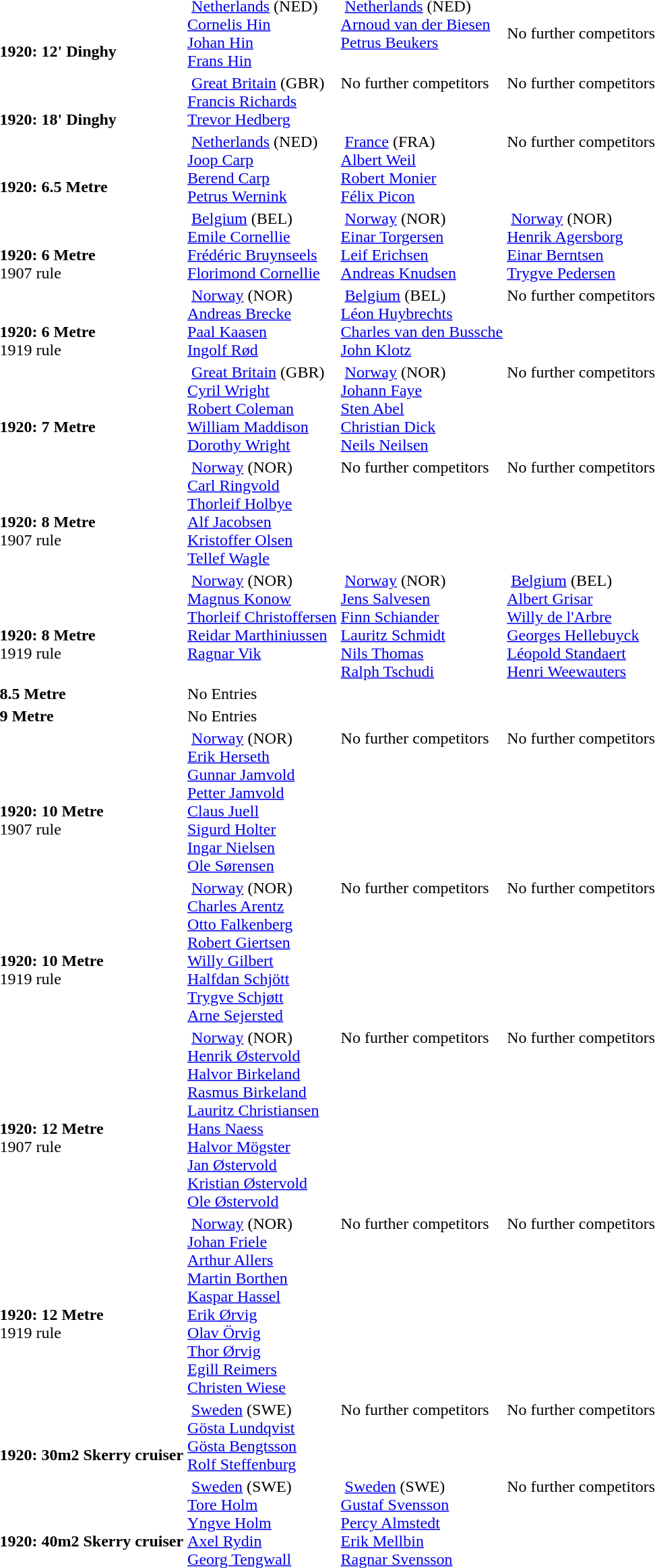<table>
<tr>
<td style="align:center;"><br><br><strong>1920: 12' Dinghy</strong> <br></td>
<td style="vertical-align:top;"> <a href='#'>Netherlands</a> <span>(NED)</span><br><a href='#'>Cornelis Hin</a><br><a href='#'>Johan Hin</a><br><a href='#'>Frans Hin</a></td>
<td style="vertical-align:top;"> <a href='#'>Netherlands</a> <span>(NED)</span><br><a href='#'>Arnoud van der Biesen</a><br><a href='#'>Petrus Beukers</a></td>
<td>No further competitors</td>
</tr>
<tr>
<td style="align:center;"><br><br><strong>1920: 18' Dinghy</strong> <br></td>
<td style="vertical-align:top;"> <a href='#'>Great Britain</a> <span>(GBR)</span><br><a href='#'>Francis Richards</a><br><a href='#'>Trevor Hedberg</a></td>
<td style="vertical-align:top;">No further competitors</td>
<td style="vertical-align:top;">No further competitors</td>
</tr>
<tr>
<td style="align:center;"><br><br><strong>1920: 6.5 Metre</strong> <br></td>
<td style="vertical-align:top;"> <a href='#'>Netherlands</a> <span>(NED)</span><br><a href='#'>Joop Carp</a><br><a href='#'>Berend Carp</a><br><a href='#'>Petrus Wernink</a></td>
<td style="vertical-align:top;"> <a href='#'>France</a> <span>(FRA)</span><br><a href='#'>Albert Weil</a><br><a href='#'>Robert Monier</a><br><a href='#'>Félix Picon</a></td>
<td style="vertical-align:top;">No further competitors</td>
</tr>
<tr>
<td style="align:center;"><br><br><strong>1920: 6 Metre</strong> <br>1907 rule<br></td>
<td style="vertical-align:top;"> <a href='#'>Belgium</a> <span>(BEL)</span><br><a href='#'>Emile Cornellie</a><br><a href='#'>Frédéric Bruynseels</a><br><a href='#'>Florimond Cornellie</a></td>
<td style="vertical-align:top;"> <a href='#'>Norway</a> <span>(NOR)</span><br><a href='#'>Einar Torgersen</a><br><a href='#'>Leif Erichsen</a><br><a href='#'>Andreas Knudsen</a></td>
<td style="vertical-align:top;"> <a href='#'>Norway</a> <span>(NOR)</span><br><a href='#'>Henrik Agersborg</a><br><a href='#'>Einar Berntsen</a><br><a href='#'>Trygve Pedersen</a></td>
</tr>
<tr>
<td style="align:center;"><br><br><strong>1920: 6 Metre</strong> <br>1919 rule<br></td>
<td style="vertical-align:top;"> <a href='#'>Norway</a> <span>(NOR)</span><br><a href='#'>Andreas Brecke</a><br><a href='#'>Paal Kaasen</a><br><a href='#'>Ingolf Rød</a></td>
<td style="vertical-align:top;"> <a href='#'>Belgium</a> <span>(BEL)</span><br><a href='#'>Léon Huybrechts</a><br><a href='#'>Charles van den Bussche</a><br><a href='#'>John Klotz</a></td>
<td style="vertical-align:top;">No further competitors</td>
</tr>
<tr>
<td style="align:center;"><br><br><strong>1920: 7 Metre</strong> <br></td>
<td style="vertical-align:top;"> <a href='#'>Great Britain</a> <span>(GBR)</span><br><a href='#'>Cyril Wright</a><br><a href='#'>Robert Coleman</a><br><a href='#'>William Maddison</a><br><a href='#'>Dorothy Wright</a></td>
<td style="vertical-align:top;"> <a href='#'>Norway</a> <span>(NOR)</span><br><a href='#'>Johann Faye</a><br><a href='#'>Sten Abel</a><br><a href='#'>Christian Dick</a><br><a href='#'>Neils Neilsen</a></td>
<td style="vertical-align:top;">No further competitors</td>
</tr>
<tr>
<td style="align:center;"><br><br><strong>1920: 8 Metre</strong> <br>1907 rule<br></td>
<td style="vertical-align:top;"> <a href='#'>Norway</a> <span>(NOR)</span><br><a href='#'>Carl Ringvold</a><br><a href='#'>Thorleif Holbye</a><br><a href='#'>Alf Jacobsen</a><br><a href='#'>Kristoffer Olsen</a><br><a href='#'>Tellef Wagle</a></td>
<td style="vertical-align:top;">No further competitors</td>
<td style="vertical-align:top;">No further competitors</td>
</tr>
<tr>
<td style="align:center;"><br><br><strong>1920: 8 Metre</strong> <br>1919 rule<br></td>
<td style="vertical-align:top;"> <a href='#'>Norway</a> <span>(NOR)</span><br><a href='#'>Magnus Konow</a><br><a href='#'>Thorleif Christoffersen</a><br><a href='#'>Reidar Marthiniussen</a><br><a href='#'>Ragnar Vik</a></td>
<td style="vertical-align:top;"> <a href='#'>Norway</a> <span>(NOR)</span><br><a href='#'>Jens Salvesen</a><br><a href='#'>Finn Schiander</a><br><a href='#'>Lauritz Schmidt</a><br><a href='#'>Nils Thomas</a><br><a href='#'>Ralph Tschudi</a></td>
<td style="vertical-align:top;"> <a href='#'>Belgium</a> <span>(BEL)</span><br><a href='#'>Albert Grisar</a><br><a href='#'>Willy de l'Arbre</a><br><a href='#'>Georges Hellebuyck</a><br><a href='#'>Léopold Standaert</a><br><a href='#'>Henri Weewauters</a></td>
</tr>
<tr>
<td style="align:center;"><strong>8.5 Metre</strong></td>
<td colspan=3>No Entries</td>
</tr>
<tr>
<td style="align:center;"><strong>9 Metre</strong></td>
<td colspan=3>No Entries</td>
</tr>
<tr>
<td style="align:center;"><br><br><strong>1920: 10 Metre</strong> <br>1907 rule<br></td>
<td style="vertical-align:top;"> <a href='#'>Norway</a> <span>(NOR)</span><br><a href='#'>Erik Herseth</a><br><a href='#'>Gunnar Jamvold</a><br><a href='#'>Petter Jamvold</a><br><a href='#'>Claus Juell</a><br><a href='#'>Sigurd Holter</a><br><a href='#'>Ingar Nielsen</a><br><a href='#'>Ole Sørensen</a></td>
<td style="vertical-align:top;">No further competitors</td>
<td style="vertical-align:top;">No further competitors</td>
</tr>
<tr>
<td style="align:center;"><br><br><strong>1920: 10 Metre</strong> <br>1919 rule<br></td>
<td style="vertical-align:top;"> <a href='#'>Norway</a> <span>(NOR)</span><br><a href='#'>Charles Arentz</a><br><a href='#'>Otto Falkenberg</a><br><a href='#'>Robert Giertsen</a><br><a href='#'>Willy Gilbert</a><br><a href='#'>Halfdan Schjött</a><br><a href='#'>Trygve Schjøtt</a><br><a href='#'>Arne Sejersted</a></td>
<td style="vertical-align:top;">No further competitors</td>
<td style="vertical-align:top;">No further competitors</td>
</tr>
<tr>
<td style="align:center;"><br><br><strong>1920: 12 Metre</strong> <br>1907 rule<br></td>
<td style="vertical-align:top;"> <a href='#'>Norway</a> <span>(NOR)</span><br><a href='#'>Henrik Østervold</a><br><a href='#'>Halvor Birkeland</a><br><a href='#'>Rasmus Birkeland</a><br><a href='#'>Lauritz Christiansen</a><br><a href='#'>Hans Naess</a><br><a href='#'>Halvor Mögster</a><br><a href='#'>Jan Østervold</a><br><a href='#'>Kristian Østervold</a><br><a href='#'>Ole Østervold</a></td>
<td style="vertical-align:top;">No further competitors</td>
<td style="vertical-align:top;">No further competitors</td>
</tr>
<tr>
<td style="align:center;"><br><br><strong>1920: 12 Metre</strong> <br>1919 rule<br></td>
<td style="vertical-align:top;"> <a href='#'>Norway</a> <span>(NOR)</span><br><a href='#'>Johan Friele</a><br><a href='#'>Arthur Allers</a><br><a href='#'>Martin Borthen</a><br><a href='#'>Kaspar Hassel</a><br><a href='#'>Erik Ørvig</a><br><a href='#'>Olav Örvig</a><br><a href='#'>Thor Ørvig</a><br><a href='#'>Egill Reimers</a><br><a href='#'>Christen Wiese</a></td>
<td style="vertical-align:top;">No further competitors</td>
<td style="vertical-align:top;">No further competitors</td>
</tr>
<tr>
<td style="align:center;"><br><br><strong>1920: 30m2 Skerry cruiser</strong> <br></td>
<td style="vertical-align:top;"> <a href='#'>Sweden</a> <span>(SWE)</span><br><a href='#'>Gösta Lundqvist</a><br><a href='#'>Gösta Bengtsson</a><br><a href='#'>Rolf Steffenburg</a></td>
<td style="vertical-align:top;">No further competitors</td>
<td style="vertical-align:top;">No further competitors</td>
</tr>
<tr>
<td style="align:center;"><br><br><strong>1920: 40m2 Skerry cruiser</strong> <br></td>
<td style="vertical-align:top;"> <a href='#'>Sweden</a> <span>(SWE)</span><br><a href='#'>Tore Holm</a><br><a href='#'>Yngve Holm</a><br><a href='#'>Axel Rydin</a><br><a href='#'>Georg Tengwall</a></td>
<td style="vertical-align:top;"> <a href='#'>Sweden</a> <span>(SWE)</span><br><a href='#'>Gustaf Svensson</a><br><a href='#'>Percy Almstedt</a><br><a href='#'>Erik Mellbin</a><br><a href='#'>Ragnar Svensson</a></td>
<td style="vertical-align:top;">No further competitors</td>
</tr>
</table>
